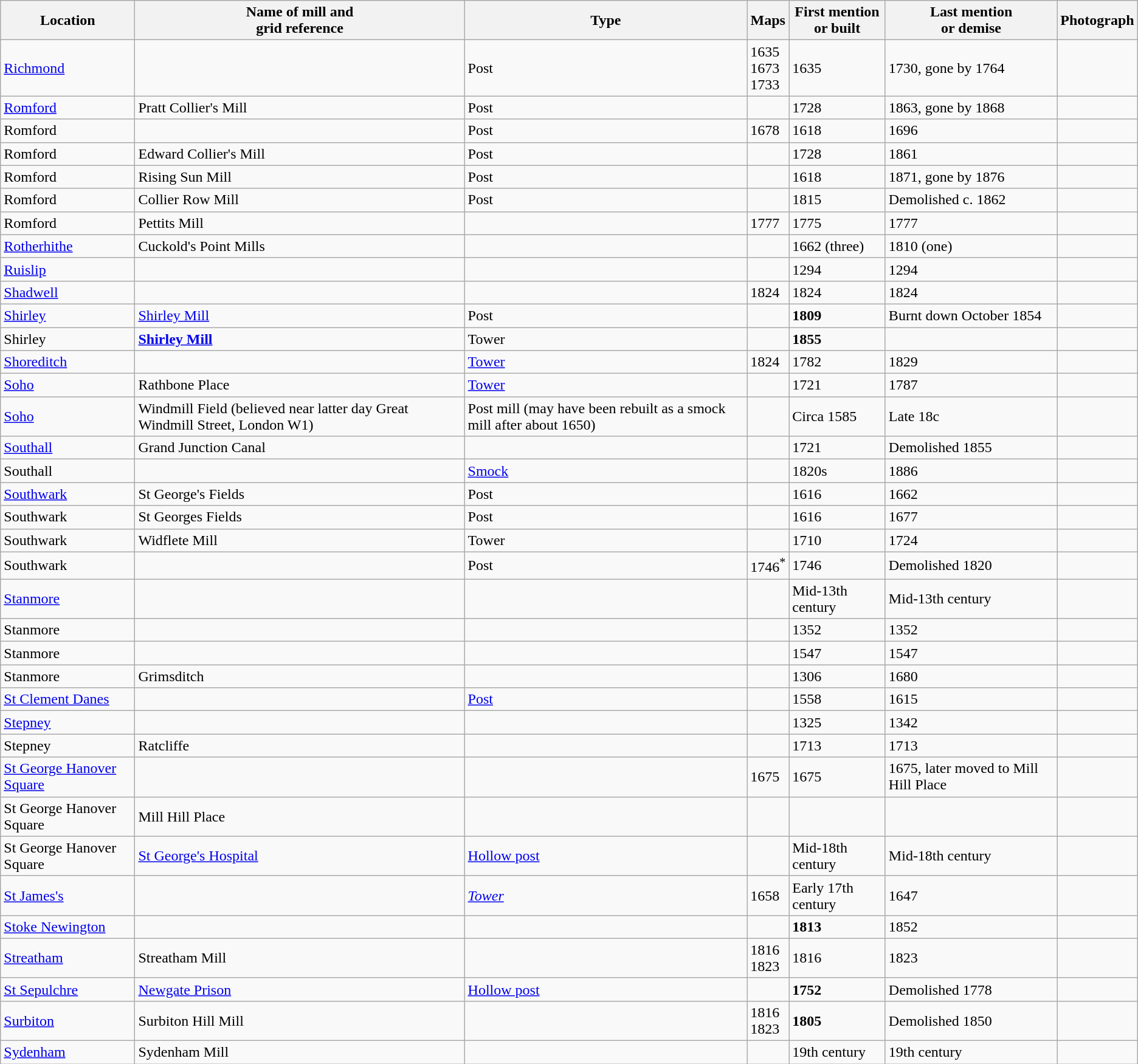<table class="wikitable">
<tr>
<th>Location</th>
<th>Name of mill and<br>grid reference</th>
<th>Type</th>
<th>Maps</th>
<th>First mention<br>or built</th>
<th>Last mention<br> or demise</th>
<th>Photograph</th>
</tr>
<tr>
<td><a href='#'>Richmond</a></td>
<td></td>
<td>Post</td>
<td>1635<br>1673<br>1733</td>
<td>1635</td>
<td>1730, gone by 1764</td>
<td></td>
</tr>
<tr>
<td><a href='#'>Romford</a></td>
<td>Pratt Collier's Mill<br></td>
<td>Post</td>
<td></td>
<td>1728</td>
<td>1863, gone by 1868</td>
<td></td>
</tr>
<tr>
<td>Romford</td>
<td></td>
<td>Post</td>
<td>1678</td>
<td>1618</td>
<td>1696</td>
<td></td>
</tr>
<tr>
<td>Romford</td>
<td>Edward Collier's Mill<br></td>
<td>Post</td>
<td></td>
<td>1728</td>
<td>1861</td>
<td></td>
</tr>
<tr>
<td>Romford</td>
<td>Rising Sun Mill<br></td>
<td>Post</td>
<td></td>
<td>1618</td>
<td>1871, gone by 1876</td>
<td></td>
</tr>
<tr>
<td>Romford</td>
<td>Collier Row Mill<br></td>
<td>Post</td>
<td></td>
<td>1815</td>
<td>Demolished c. 1862</td>
<td></td>
</tr>
<tr>
<td>Romford</td>
<td>Pettits Mill<br></td>
<td></td>
<td>1777</td>
<td>1775</td>
<td>1777</td>
<td></td>
</tr>
<tr>
<td><a href='#'>Rotherhithe</a></td>
<td>Cuckold's Point Mills</td>
<td></td>
<td></td>
<td>1662 (three)</td>
<td>1810 (one)</td>
<td></td>
</tr>
<tr>
<td><a href='#'>Ruislip</a></td>
<td></td>
<td></td>
<td></td>
<td>1294</td>
<td>1294</td>
<td></td>
</tr>
<tr>
<td><a href='#'>Shadwell</a></td>
<td></td>
<td></td>
<td>1824</td>
<td>1824</td>
<td>1824</td>
<td></td>
</tr>
<tr>
<td><a href='#'>Shirley</a></td>
<td><a href='#'>Shirley Mill</a><br></td>
<td>Post</td>
<td></td>
<td><strong>1809</strong></td>
<td>Burnt down October 1854</td>
<td></td>
</tr>
<tr>
<td>Shirley</td>
<td><strong><a href='#'>Shirley Mill</a></strong><br></td>
<td>Tower</td>
<td></td>
<td><strong>1855</strong></td>
<td></td>
<td></td>
</tr>
<tr>
<td><a href='#'>Shoreditch</a></td>
<td></td>
<td><a href='#'>Tower</a></td>
<td>1824</td>
<td>1782</td>
<td>1829</td>
<td></td>
</tr>
<tr>
<td><a href='#'>Soho</a></td>
<td>Rathbone Place<br></td>
<td><a href='#'>Tower</a></td>
<td></td>
<td>1721</td>
<td>1787</td>
<td></td>
</tr>
<tr>
<td><a href='#'>Soho</a></td>
<td>Windmill Field (believed near latter day Great Windmill Street, London W1)</td>
<td>Post mill (may have been rebuilt as a smock mill after about 1650)</td>
<td></td>
<td>Circa 1585</td>
<td>Late 18c</td>
<td></td>
</tr>
<tr>
<td><a href='#'>Southall</a></td>
<td>Grand Junction Canal<br></td>
<td></td>
<td></td>
<td>1721</td>
<td>Demolished 1855</td>
<td></td>
</tr>
<tr>
<td>Southall</td>
<td></td>
<td><a href='#'>Smock</a></td>
<td></td>
<td>1820s</td>
<td>1886</td>
<td></td>
</tr>
<tr>
<td><a href='#'>Southwark</a></td>
<td>St George's Fields</td>
<td>Post</td>
<td></td>
<td>1616</td>
<td>1662</td>
<td></td>
</tr>
<tr>
<td>Southwark</td>
<td>St Georges Fields</td>
<td>Post</td>
<td></td>
<td>1616</td>
<td>1677</td>
<td></td>
</tr>
<tr>
<td>Southwark</td>
<td>Widflete Mill</td>
<td>Tower</td>
<td></td>
<td>1710</td>
<td>1724</td>
<td></td>
</tr>
<tr>
<td>Southwark</td>
<td></td>
<td>Post</td>
<td>1746<sup>*</sup></td>
<td>1746</td>
<td>Demolished 1820</td>
<td></td>
</tr>
<tr>
<td><a href='#'>Stanmore</a></td>
<td></td>
<td></td>
<td></td>
<td>Mid-13th century</td>
<td>Mid-13th century</td>
<td></td>
</tr>
<tr>
<td>Stanmore</td>
<td></td>
<td></td>
<td></td>
<td>1352</td>
<td>1352</td>
<td></td>
</tr>
<tr>
<td>Stanmore</td>
<td></td>
<td></td>
<td></td>
<td>1547</td>
<td>1547</td>
<td></td>
</tr>
<tr>
<td>Stanmore</td>
<td>Grimsditch<br></td>
<td></td>
<td></td>
<td>1306</td>
<td>1680</td>
<td></td>
</tr>
<tr>
<td><a href='#'>St Clement Danes</a></td>
<td></td>
<td><a href='#'>Post</a></td>
<td></td>
<td>1558</td>
<td>1615</td>
<td></td>
</tr>
<tr>
<td><a href='#'>Stepney</a></td>
<td></td>
<td></td>
<td></td>
<td>1325</td>
<td>1342</td>
<td></td>
</tr>
<tr>
<td>Stepney</td>
<td>Ratcliffe</td>
<td></td>
<td></td>
<td>1713</td>
<td>1713</td>
<td></td>
</tr>
<tr>
<td><a href='#'>St George Hanover Square</a></td>
<td></td>
<td></td>
<td>1675</td>
<td>1675</td>
<td>1675, later moved to Mill Hill Place</td>
<td></td>
</tr>
<tr>
<td>St George Hanover Square</td>
<td>Mill Hill Place</td>
<td></td>
<td></td>
<td></td>
<td></td>
<td></td>
</tr>
<tr>
<td>St George Hanover Square</td>
<td><a href='#'>St George's Hospital</a><br></td>
<td><a href='#'>Hollow post</a></td>
<td></td>
<td>Mid-18th century</td>
<td>Mid-18th century</td>
<td></td>
</tr>
<tr>
<td><a href='#'>St James's</a></td>
<td></td>
<td><em><a href='#'>Tower</a></em></td>
<td>1658</td>
<td>Early 17th century</td>
<td>1647</td>
<td></td>
</tr>
<tr>
<td><a href='#'>Stoke Newington</a></td>
<td></td>
<td></td>
<td></td>
<td><strong>1813</strong></td>
<td>1852</td>
<td></td>
</tr>
<tr>
<td><a href='#'>Streatham</a></td>
<td>Streatham Mill</td>
<td></td>
<td>1816<br>1823</td>
<td>1816</td>
<td>1823</td>
<td></td>
</tr>
<tr>
<td><a href='#'>St Sepulchre</a></td>
<td><a href='#'>Newgate Prison</a></td>
<td><a href='#'>Hollow post</a></td>
<td></td>
<td><strong>1752</strong></td>
<td>Demolished 1778</td>
<td></td>
</tr>
<tr>
<td><a href='#'>Surbiton</a></td>
<td>Surbiton Hill Mill</td>
<td></td>
<td>1816<br>1823</td>
<td><strong>1805</strong></td>
<td>Demolished 1850</td>
<td></td>
</tr>
<tr>
<td><a href='#'>Sydenham</a></td>
<td>Sydenham Mill</td>
<td></td>
<td></td>
<td>19th century</td>
<td>19th century</td>
<td></td>
</tr>
</table>
